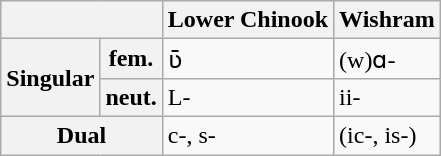<table class="wikitable">
<tr>
<th colspan="2"></th>
<th>Lower Chinook</th>
<th>Wishram</th>
</tr>
<tr>
<th rowspan="2">Singular</th>
<th>fem.</th>
<td>ʋ̄</td>
<td>(w)ɑ-</td>
</tr>
<tr>
<th>neut.</th>
<td>L-</td>
<td>ii-</td>
</tr>
<tr>
<th colspan="2">Dual</th>
<td>c-, s-</td>
<td>(ic-, is-)</td>
</tr>
</table>
